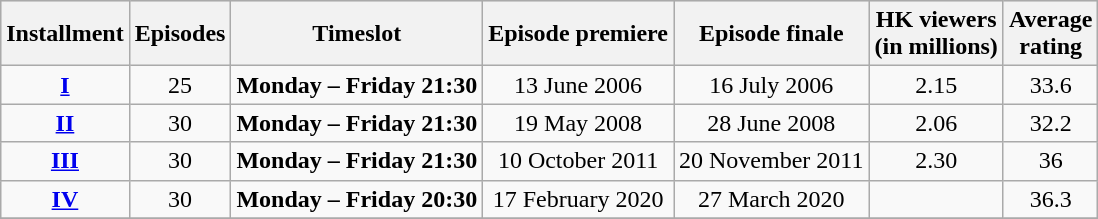<table class="wikitable">
<tr style="background: #e0e0e0;">
<th>Installment</th>
<th>Episodes</th>
<th>Timeslot</th>
<th>Episode premiere</th>
<th>Episode finale</th>
<th>HK viewers<br>(in millions)</th>
<th>Average<br>rating</th>
</tr>
<tr style="background: #f9f9f9;">
<th style="background: #f9f9f9; text-align: center;"><strong><a href='#'>I</a></strong></th>
<td style="text-align: center;">25</td>
<td style="text-align: center;"><strong>Monday – Friday 21:30</strong></td>
<td style="text-align: center;">13 June 2006</td>
<td style="text-align: center;">16 July 2006</td>
<td style="text-align: center;">2.15</td>
<td style="text-align: center;">33.6</td>
</tr>
<tr style="background: #f9f9f9;">
<th style="background: #f9f9f9; text-align: center;"><strong><a href='#'>II</a></strong></th>
<td style="text-align: center;">30</td>
<td style="text-align: center;"><strong>Monday – Friday 21:30</strong></td>
<td style="text-align: center;">19 May 2008</td>
<td style="text-align: center;">28 June 2008</td>
<td style="text-align: center;">2.06</td>
<td style="text-align: center;">32.2</td>
</tr>
<tr style="background: #f9f9f9;">
<th style="background: #f9f9f9; text-align: center;"><strong><a href='#'>III</a></strong></th>
<td style="text-align: center;">30</td>
<td style="text-align: center;"><strong>Monday – Friday 21:30</strong></td>
<td style="text-align: center;">10 October 2011</td>
<td style="text-align: center;">20 November 2011</td>
<td style="text-align: center;">2.30</td>
<td style="text-align: center;">36</td>
</tr>
<tr style="background: #f9f9f9;">
<th style="background: #f9f9f9; text-align: center;"><strong><a href='#'>IV</a></strong></th>
<td style="text-align: center;">30</td>
<td style="text-align: center;"><strong>Monday – Friday 20:30</strong></td>
<td style="text-align: center;">17 February 2020</td>
<td style="text-align: center;">27 March 2020</td>
<td style="text-align: center;"></td>
<td style="text-align: center;">36.3</td>
</tr>
<tr>
</tr>
</table>
